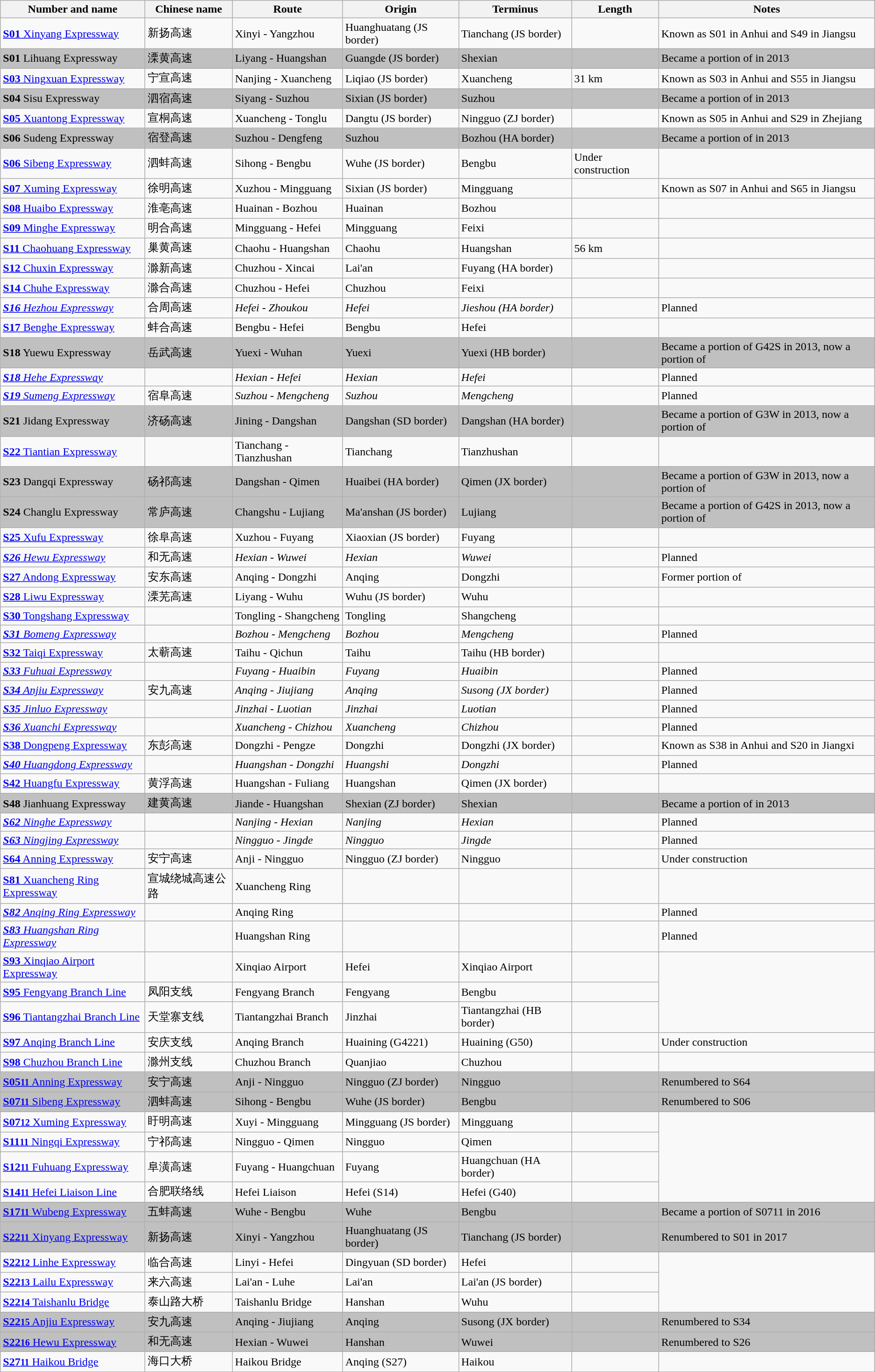<table class="wikitable collapsible">
<tr>
<th>Number and name</th>
<th>Chinese name</th>
<th>Route</th>
<th>Origin</th>
<th>Terminus</th>
<th>Length</th>
<th>Notes</th>
</tr>
<tr>
<td> <a href='#'><strong>S01</strong> Xinyang Expressway</a></td>
<td>新扬高速</td>
<td>Xinyi - Yangzhou</td>
<td>Huanghuatang (JS border)</td>
<td>Tianchang (JS border)</td>
<td></td>
<td>Known as S01 in Anhui and S49 in Jiangsu</td>
</tr>
<tr style="background:Silver; color:black;">
<td> <strong>S01</strong> Lihuang Expressway</td>
<td>溧黄高速</td>
<td>Liyang - Huangshan</td>
<td>Guangde (JS border)</td>
<td>Shexian</td>
<td></td>
<td>Became a portion of  in 2013</td>
</tr>
<tr>
<td> <a href='#'><strong>S03</strong> Ningxuan Expressway</a></td>
<td>宁宣高速</td>
<td>Nanjing - Xuancheng</td>
<td>Liqiao (JS border)</td>
<td>Xuancheng</td>
<td>31 km</td>
<td>Known as S03 in Anhui and S55 in Jiangsu</td>
</tr>
<tr style="background:Silver; color:black;">
<td> <strong>S04</strong> Sisu Expressway</td>
<td>泗宿高速</td>
<td>Siyang - Suzhou</td>
<td>Sixian (JS border)</td>
<td>Suzhou</td>
<td></td>
<td>Became a portion of  in 2013</td>
</tr>
<tr>
<td> <a href='#'><strong>S05</strong> Xuantong Expressway</a></td>
<td>宣桐高速</td>
<td>Xuancheng - Tonglu</td>
<td>Dangtu (JS border)</td>
<td>Ningguo (ZJ border)</td>
<td></td>
<td>Known as S05 in Anhui and S29 in Zhejiang</td>
</tr>
<tr style="background:Silver; color:black;">
<td> <strong>S06</strong> Sudeng Expressway</td>
<td>宿登高速</td>
<td>Suzhou - Dengfeng</td>
<td>Suzhou</td>
<td>Bozhou (HA border)</td>
<td></td>
<td>Became a portion of  in 2013</td>
</tr>
<tr>
<td><a href='#'><strong>S06</strong> Sibeng Expressway</a></td>
<td>泗蚌高速</td>
<td>Sihong - Bengbu</td>
<td>Wuhe (JS border)</td>
<td>Bengbu</td>
<td>Under construction</td>
</tr>
<tr>
<td> <a href='#'><strong>S07</strong> Xuming Expressway</a></td>
<td>徐明高速</td>
<td>Xuzhou - Mingguang</td>
<td>Sixian (JS border)</td>
<td>Mingguang</td>
<td></td>
<td>Known as S07 in Anhui and S65 in Jiangsu</td>
</tr>
<tr>
<td><a href='#'><strong>S08</strong> Huaibo Expressway</a></td>
<td>淮亳高速</td>
<td>Huainan - Bozhou</td>
<td>Huainan</td>
<td>Bozhou</td>
<td></td>
<td></td>
</tr>
<tr>
<td><a href='#'><strong>S09</strong> Minghe Expressway</a></td>
<td>明合高速</td>
<td>Mingguang - Hefei</td>
<td>Mingguang</td>
<td>Feixi</td>
<td></td>
<td></td>
</tr>
<tr>
<td> <a href='#'><strong>S11</strong> Chaohuang Expressway</a></td>
<td>巢黄高速</td>
<td>Chaohu - Huangshan</td>
<td>Chaohu</td>
<td>Huangshan</td>
<td>56 km</td>
<td></td>
</tr>
<tr>
<td> <a href='#'><strong>S12</strong> Chuxin Expressway</a></td>
<td>滁新高速</td>
<td>Chuzhou - Xincai</td>
<td>Lai'an</td>
<td>Fuyang (HA border)</td>
<td></td>
</tr>
<tr>
<td><a href='#'><strong>S14</strong> Chuhe Expressway</a></td>
<td>滁合高速</td>
<td>Chuzhou - Hefei</td>
<td>Chuzhou</td>
<td>Feixi</td>
<td></td>
<td></td>
</tr>
<tr>
<td><em><a href='#'><strong>S16</strong> Hezhou Expressway</a></em></td>
<td>合周高速</td>
<td><em>Hefei - Zhoukou</em></td>
<td><em>Hefei</em></td>
<td><em>Jieshou (HA border)</em></td>
<td></td>
<td>Planned</td>
</tr>
<tr>
<td> <a href='#'><strong>S17</strong> Benghe Expressway</a></td>
<td>蚌合高速</td>
<td>Bengbu - Hefei</td>
<td>Bengbu</td>
<td>Hefei</td>
<td></td>
</tr>
<tr style="background:Silver; color:black;">
<td> <strong>S18</strong> Yuewu Expressway</td>
<td>岳武高速</td>
<td>Yuexi - Wuhan</td>
<td>Yuexi</td>
<td>Yuexi (HB border)</td>
<td></td>
<td>Became a portion of G42S in 2013, now a portion of </td>
</tr>
<tr>
<td> <em><a href='#'><strong>S18</strong> Hehe Expressway</a></em></td>
<td></td>
<td><em>Hexian - Hefei</em></td>
<td><em>Hexian</em></td>
<td><em>Hefei</em></td>
<td></td>
<td>Planned</td>
</tr>
<tr>
<td><em><a href='#'><strong>S19</strong> Sumeng Expressway</a></em></td>
<td>宿阜高速</td>
<td><em>Suzhou - Mengcheng</em></td>
<td><em>Suzhou</em></td>
<td><em>Mengcheng</em></td>
<td></td>
<td>Planned</td>
</tr>
<tr style="background:Silver; color:black;">
<td> <strong>S21</strong> Jidang Expressway</td>
<td>济砀高速</td>
<td>Jining - Dangshan</td>
<td>Dangshan (SD border)</td>
<td>Dangshan (HA border)</td>
<td></td>
<td>Became a portion of G3W in 2013, now a portion of </td>
</tr>
<tr>
<td> <a href='#'><strong>S22</strong> Tiantian Expressway</a></td>
<td></td>
<td>Tianchang - Tianzhushan</td>
<td>Tianchang</td>
<td>Tianzhushan</td>
<td></td>
</tr>
<tr style="background:Silver; color:black;">
<td> <strong>S23</strong> Dangqi Expressway</td>
<td>砀祁高速</td>
<td>Dangshan - Qimen</td>
<td>Huaibei (HA border)</td>
<td>Qimen (JX border)</td>
<td></td>
<td>Became a portion of G3W in 2013, now a portion of </td>
</tr>
<tr style="background:Silver; color:black;">
<td> <strong>S24</strong> Changlu Expressway</td>
<td>常庐高速</td>
<td>Changshu - Lujiang</td>
<td>Ma'anshan (JS border)</td>
<td>Lujiang</td>
<td></td>
<td>Became a portion of G42S in 2013, now a portion of </td>
</tr>
<tr>
<td><a href='#'><strong>S25</strong> Xufu Expressway</a></td>
<td>徐阜高速</td>
<td>Xuzhou - Fuyang</td>
<td>Xiaoxian (JS border)</td>
<td>Fuyang</td>
<td></td>
</tr>
<tr>
<td><em><a href='#'><strong>S26</strong> Hewu Expressway</a></em></td>
<td>和无高速</td>
<td><em>Hexian - Wuwei</em></td>
<td><em>Hexian</em></td>
<td><em>Wuwei</em></td>
<td></td>
<td>Planned</td>
</tr>
<tr>
<td> <a href='#'><strong>S27</strong> Andong Expressway</a></td>
<td>安东高速</td>
<td>Anqing - Dongzhi</td>
<td>Anqing</td>
<td>Dongzhi</td>
<td></td>
<td>Former portion of </td>
</tr>
<tr>
<td> <a href='#'><strong>S28</strong> Liwu Expressway</a></td>
<td>溧芜高速</td>
<td>Liyang - Wuhu</td>
<td>Wuhu (JS border)</td>
<td>Wuhu</td>
<td></td>
</tr>
<tr>
<td><a href='#'><strong>S30</strong> Tongshang Expressway</a></td>
<td></td>
<td>Tongling - Shangcheng</td>
<td>Tongling</td>
<td>Shangcheng</td>
<td></td>
<td></td>
</tr>
<tr>
<td><em><a href='#'><strong>S31</strong> Bomeng Expressway</a></em></td>
<td></td>
<td><em>Bozhou - Mengcheng</em></td>
<td><em>Bozhou</em></td>
<td><em>Mengcheng</em></td>
<td></td>
<td>Planned</td>
</tr>
<tr>
<td><a href='#'><strong>S32</strong> Taiqi Expressway</a></td>
<td>太蕲高速</td>
<td>Taihu - Qichun</td>
<td>Taihu</td>
<td>Taihu (HB border)</td>
<td></td>
<td></td>
</tr>
<tr>
<td><em><a href='#'><strong>S33</strong> Fuhuai Expressway</a></em></td>
<td></td>
<td><em>Fuyang - Huaibin</em></td>
<td><em>Fuyang</em></td>
<td><em>Huaibin</em></td>
<td></td>
<td>Planned</td>
</tr>
<tr>
<td><em><a href='#'><strong>S34</strong> Anjiu Expressway</a></em></td>
<td>安九高速</td>
<td><em>Anqing - Jiujiang</em></td>
<td><em>Anqing</em></td>
<td><em>Susong (JX border)</em></td>
<td></td>
<td>Planned</td>
</tr>
<tr>
<td><em><a href='#'><strong>S35</strong> Jinluo Expressway</a></em></td>
<td></td>
<td><em>Jinzhai - Luotian</em></td>
<td><em>Jinzhai</em></td>
<td><em>Luotian</em></td>
<td></td>
<td>Planned</td>
</tr>
<tr>
<td><em><a href='#'><strong>S36</strong> Xuanchi Expressway</a></em></td>
<td></td>
<td><em>Xuancheng - Chizhou</em></td>
<td><em>Xuancheng</em></td>
<td><em>Chizhou</em></td>
<td></td>
<td>Planned</td>
</tr>
<tr>
<td> <a href='#'><strong>S38</strong> Dongpeng Expressway</a></td>
<td>东彭高速</td>
<td>Dongzhi - Pengze</td>
<td>Dongzhi</td>
<td>Dongzhi (JX border)</td>
<td></td>
<td>Known as S38 in Anhui and S20 in Jiangxi</td>
</tr>
<tr>
<td><em><a href='#'><strong>S40</strong> Huangdong Expressway</a></em></td>
<td></td>
<td><em>Huangshan - Dongzhi</em></td>
<td><em>Huangshi</em></td>
<td><em>Dongzhi</em></td>
<td></td>
<td>Planned</td>
</tr>
<tr>
<td> <a href='#'><strong>S42</strong> Huangfu Expressway</a></td>
<td>黄浮高速</td>
<td>Huangshan - Fuliang</td>
<td>Huangshan</td>
<td>Qimen (JX border)</td>
<td></td>
</tr>
<tr style="background:Silver; color:black;">
<td> <strong>S48</strong> Jianhuang Expressway</td>
<td>建黄高速</td>
<td>Jiande - Huangshan</td>
<td>Shexian (ZJ border)</td>
<td>Shexian</td>
<td></td>
<td>Became a portion of  in 2013</td>
</tr>
<tr>
<td><em><a href='#'><strong>S62</strong> Ninghe Expressway</a></em></td>
<td></td>
<td><em>Nanjing - Hexian</em></td>
<td><em>Nanjing</em></td>
<td><em>Hexian</em></td>
<td></td>
<td>Planned</td>
</tr>
<tr>
<td><em><a href='#'><strong>S63</strong> Ningjing Expressway</a></em></td>
<td></td>
<td><em>Ningguo - Jingde</em></td>
<td><em>Ningguo</em></td>
<td><em>Jingde</em></td>
<td></td>
<td>Planned</td>
</tr>
<tr>
<td><a href='#'><strong>S64</strong> Anning Expressway</a></td>
<td>安宁高速</td>
<td>Anji - Ningguo</td>
<td>Ningguo (ZJ border)</td>
<td>Ningguo</td>
<td></td>
<td>Under construction</td>
</tr>
<tr>
<td><a href='#'><strong>S81</strong> Xuancheng Ring Expressway</a></td>
<td>宣城绕城高速公路</td>
<td>Xuancheng Ring</td>
<td></td>
<td></td>
<td></td>
<td></td>
</tr>
<tr>
<td><em><a href='#'><strong>S82</strong> Anqing Ring Expressway</a></em></td>
<td></td>
<td>Anqing Ring</td>
<td></td>
<td></td>
<td></td>
<td>Planned</td>
</tr>
<tr>
<td><em><a href='#'><strong>S83</strong> Huangshan Ring Expressway</a></em></td>
<td></td>
<td>Huangshan Ring</td>
<td></td>
<td></td>
<td></td>
<td>Planned</td>
</tr>
<tr>
<td><a href='#'><strong>S93</strong> Xinqiao Airport Expressway</a></td>
<td></td>
<td>Xinqiao Airport</td>
<td>Hefei</td>
<td>Xinqiao Airport</td>
<td></td>
</tr>
<tr>
<td> <a href='#'><strong>S95</strong> Fengyang Branch Line</a></td>
<td>凤阳支线</td>
<td>Fengyang Branch</td>
<td>Fengyang</td>
<td>Bengbu</td>
<td></td>
</tr>
<tr>
<td><a href='#'><strong>S96</strong> Tiantangzhai Branch Line</a></td>
<td>天堂寨支线</td>
<td>Tiantangzhai Branch</td>
<td>Jinzhai</td>
<td>Tiantangzhai (HB border)</td>
<td></td>
</tr>
<tr>
<td><a href='#'><strong>S97</strong> Anqing Branch Line</a></td>
<td>安庆支线</td>
<td>Anqing Branch</td>
<td>Huaining (G4221)</td>
<td>Huaining (G50)</td>
<td></td>
<td>Under construction</td>
</tr>
<tr>
<td><a href='#'><strong>S98</strong> Chuzhou Branch Line</a></td>
<td>滁州支线</td>
<td>Chuzhou Branch</td>
<td>Quanjiao</td>
<td>Chuzhou</td>
<td></td>
</tr>
<tr style="background:Silver; color:black;">
<td><a href='#'><strong>S05<small>11</small></strong> Anning Expressway</a></td>
<td>安宁高速</td>
<td>Anji - Ningguo</td>
<td>Ningguo (ZJ border)</td>
<td>Ningguo</td>
<td></td>
<td>Renumbered to S64</td>
</tr>
<tr style="background:Silver; color:black;">
<td> <a href='#'><strong>S07<small>11</small></strong> Sibeng Expressway</a></td>
<td>泗蚌高速</td>
<td>Sihong - Bengbu</td>
<td>Wuhe (JS border)</td>
<td>Bengbu</td>
<td></td>
<td>Renumbered to S06</td>
</tr>
<tr>
<td> <a href='#'><strong>S07<small>12</small></strong> Xuming Expressway</a></td>
<td>盱明高速</td>
<td>Xuyi - Mingguang</td>
<td>Mingguang (JS border)</td>
<td>Mingguang</td>
<td></td>
</tr>
<tr>
<td> <a href='#'><strong>S11<small>11</small></strong> Ningqi Expressway</a></td>
<td>宁祁高速</td>
<td>Ningguo - Qimen</td>
<td>Ningguo</td>
<td>Qimen</td>
<td></td>
</tr>
<tr>
<td> <a href='#'><strong>S12<small>11</small></strong> Fuhuang Expressway</a></td>
<td>阜潢高速</td>
<td>Fuyang - Huangchuan</td>
<td>Fuyang</td>
<td>Huangchuan (HA border)</td>
<td></td>
</tr>
<tr>
<td><a href='#'><strong>S14<small>11</small></strong> Hefei Liaison Line</a></td>
<td>合肥联络线</td>
<td>Hefei Liaison</td>
<td>Hefei (S14)</td>
<td>Hefei (G40)</td>
<td></td>
</tr>
<tr style="background:Silver; color:black;">
<td> <a href='#'><strong>S17<small>11</small></strong> Wubeng Expressway</a></td>
<td>五蚌高速</td>
<td>Wuhe - Bengbu</td>
<td>Wuhe</td>
<td>Bengbu</td>
<td></td>
<td>Became a portion of S0711 in 2016</td>
</tr>
<tr style="background:Silver; color:black;">
<td> <a href='#'><strong>S22<small>11</small></strong> Xinyang Expressway</a></td>
<td>新扬高速</td>
<td>Xinyi - Yangzhou</td>
<td>Huanghuatang (JS border)</td>
<td>Tianchang (JS border)</td>
<td></td>
<td>Renumbered to S01 in 2017</td>
</tr>
<tr>
<td> <a href='#'><strong>S22<small>12</small></strong> Linhe Expressway</a></td>
<td>临合高速</td>
<td>Linyi - Hefei</td>
<td>Dingyuan (SD border)</td>
<td>Hefei</td>
<td></td>
</tr>
<tr>
<td><a href='#'><strong>S22<small>13</small></strong> Lailu Expressway</a></td>
<td>来六高速</td>
<td>Lai'an - Luhe</td>
<td>Lai'an</td>
<td>Lai'an (JS border)</td>
<td></td>
</tr>
<tr>
<td><a href='#'><strong>S22<small>14</small></strong> Taishanlu Bridge</a></td>
<td>泰山路大桥</td>
<td>Taishanlu Bridge</td>
<td>Hanshan</td>
<td>Wuhu</td>
<td></td>
</tr>
<tr style="background:Silver; color:black;">
<td><a href='#'><strong>S22<small>15</small></strong> Anjiu Expressway</a></td>
<td>安九高速</td>
<td>Anqing - Jiujiang</td>
<td>Anqing</td>
<td>Susong (JX border)</td>
<td></td>
<td>Renumbered to S34</td>
</tr>
<tr style="background:Silver; color:black;">
<td><a href='#'><strong>S22<small>16</small></strong> Hewu Expressway</a></td>
<td>和无高速</td>
<td>Hexian - Wuwei</td>
<td>Hanshan</td>
<td>Wuwei</td>
<td></td>
<td>Renumbered to S26</td>
</tr>
<tr>
<td><a href='#'><strong>S27<small>11</small></strong> Haikou Bridge</a></td>
<td>海口大桥</td>
<td>Haikou Bridge</td>
<td>Anqing (S27)</td>
<td>Haikou</td>
<td></td>
</tr>
</table>
